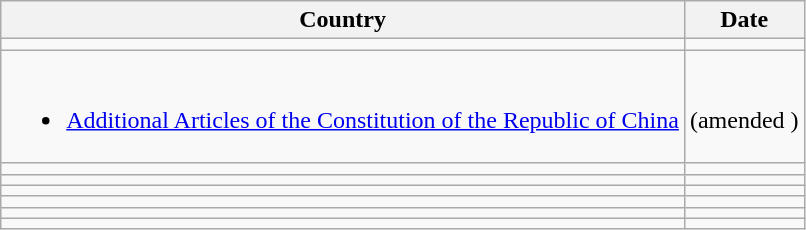<table class="wikitable sortable">
<tr>
<th>Country</th>
<th>Date</th>
</tr>
<tr>
<td></td>
<td></td>
</tr>
<tr>
<td><br><ul><li><a href='#'>Additional Articles of the Constitution of the Republic of China</a></li></ul></td>
<td><br>(amended )</td>
</tr>
<tr>
<td></td>
<td></td>
</tr>
<tr>
<td></td>
<td></td>
</tr>
<tr>
<td></td>
<td></td>
</tr>
<tr>
<td></td>
<td></td>
</tr>
<tr>
<td></td>
<td></td>
</tr>
<tr>
<td></td>
<td></td>
</tr>
</table>
